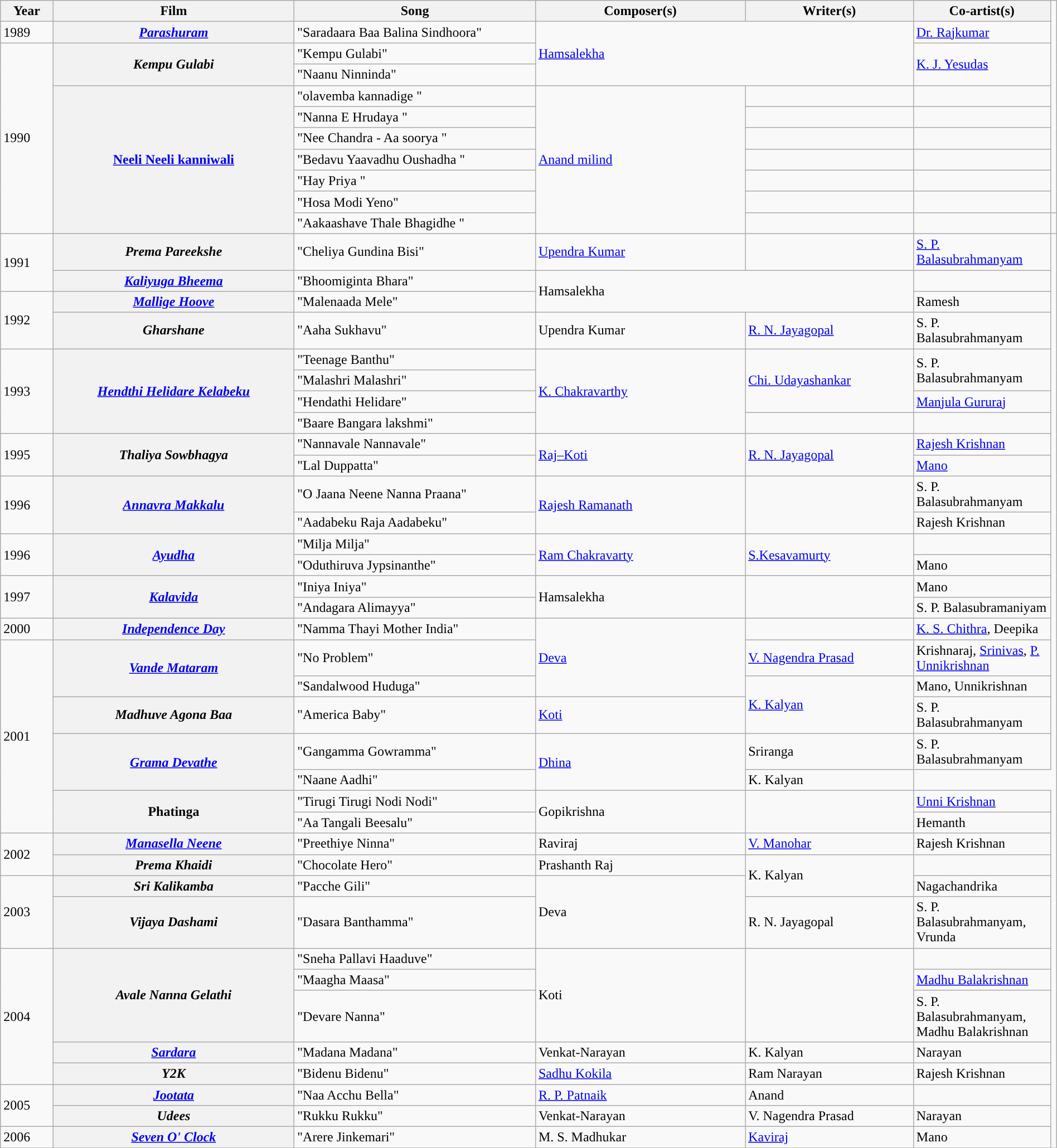<table class="wikitable plainrowheaders" width="100%" textcolor:#000;">
<tr style="background:#b0e0e66;">
<th scope="col" width=5%>Year</th>
<th scope="col" width=23%>Film</th>
<th scope="col" width=23%>Song</th>
<th scope="col" width=20%>Composer(s)</th>
<th scope="col" width=16%>Writer(s)</th>
<th scope="col" width=18%>Co-artist(s)</th>
</tr>
<tr>
<td>1989</td>
<th><em><a href='#'>Parashuram</a></em></th>
<td>"Saradaara Baa Balina Sindhoora"</td>
<td colspan="2" rowspan="3"><a href='#'>Hamsalekha</a></td>
<td><a href='#'>Dr. Rajkumar</a></td>
</tr>
<tr>
<td rowspan="9">1990</td>
<th rowspan="2"><em>Kempu Gulabi</em></th>
<td>"Kempu Gulabi"</td>
<td rowspan="2"><a href='#'>K. J. Yesudas</a></td>
</tr>
<tr>
<td>"Naanu Ninninda"</td>
</tr>
<tr>
<th rowspan="7"><a href='#'>Neeli Neeli kanniwali</a></th>
<td>"olavemba kannadige "</td>
<td rowspan="7"><a href='#'>Anand milind</a></td>
<td></td>
<td></td>
</tr>
<tr>
<td>"Nanna E Hrudaya "</td>
<td></td>
<td></td>
</tr>
<tr>
<td>"Nee Chandra - Aa soorya "</td>
<td></td>
<td></td>
</tr>
<tr>
<td>"Bedavu Yaavadhu Oushadha "</td>
<td></td>
<td></td>
</tr>
<tr>
<td>"Hay Priya "</td>
<td></td>
<td></td>
</tr>
<tr>
<td>"Hosa Modi Yeno"</td>
<td></td>
<td></td>
</tr>
<tr>
<td>"Aakaashave Thale Bhagidhe "</td>
<td></td>
<td></td>
<td></td>
</tr>
<tr>
<td rowspan="2">1991</td>
<th><em>Prema Pareekshe</em></th>
<td>"Cheliya Gundina Bisi"</td>
<td><a href='#'>Upendra Kumar</a></td>
<td></td>
<td><a href='#'>S. P. Balasubrahmanyam</a></td>
</tr>
<tr>
<th><em><a href='#'>Kaliyuga Bheema</a></em></th>
<td>"Bhoomiginta Bhara"</td>
<td colspan="2" rowspan="2">Hamsalekha</td>
<td></td>
</tr>
<tr>
<td rowspan="2">1992</td>
<th><em><a href='#'>Mallige Hoove</a></em></th>
<td>"Malenaada Mele"</td>
<td>Ramesh</td>
</tr>
<tr>
<th><em>Gharshane</em></th>
<td>"Aaha Sukhavu"</td>
<td>Upendra Kumar</td>
<td><a href='#'>R. N. Jayagopal</a></td>
<td>S. P. Balasubrahmanyam</td>
</tr>
<tr>
<td rowspan="4">1993</td>
<th rowspan="4"><em><a href='#'>Hendthi Helidare Kelabeku</a></em></th>
<td>"Teenage Banthu"</td>
<td rowspan="4"><a href='#'>K. Chakravarthy</a></td>
<td rowspan="3"><a href='#'>Chi. Udayashankar</a></td>
<td rowspan="2">S. P. Balasubrahmanyam</td>
</tr>
<tr>
<td>"Malashri Malashri"</td>
</tr>
<tr>
<td>"Hendathi Helidare"</td>
<td><a href='#'>Manjula Gururaj</a></td>
</tr>
<tr>
<td>"Baare Bangara lakshmi"</td>
<td></td>
<td></td>
</tr>
<tr>
<td rowspan="2">1995</td>
<th rowspan="2"><em>Thaliya Sowbhagya</em></th>
<td>"Nannavale Nannavale"</td>
<td rowspan="2"><a href='#'>Raj–Koti</a></td>
<td rowspan="2"><a href='#'>R. N. Jayagopal</a></td>
<td><a href='#'>Rajesh Krishnan</a></td>
</tr>
<tr>
<td>"Lal Duppatta"</td>
<td><a href='#'>Mano</a></td>
</tr>
<tr>
<td rowspan="2">1996</td>
<th rowspan="2"><em><a href='#'>Annavra Makkalu</a></em></th>
<td>"O Jaana Neene Nanna Praana"</td>
<td rowspan="2"><a href='#'>Rajesh Ramanath</a></td>
<td rowspan="2"></td>
<td>S. P. Balasubrahmanyam</td>
</tr>
<tr>
<td>"Aadabeku Raja Aadabeku"</td>
<td>Rajesh Krishnan</td>
</tr>
<tr>
<td rowspan="2">1996</td>
<th rowspan="2"><em><a href='#'>Ayudha</a></em></th>
<td>"Milja Milja"</td>
<td rowspan="2"><a href='#'>Ram Chakravarty</a></td>
<td rowspan="2"><a href='#'>S.Kesavamurty</a></td>
<td></td>
</tr>
<tr>
<td>"Oduthiruva Jypsinanthe"</td>
<td>Mano</td>
</tr>
<tr>
<td rowspan="2">1997</td>
<th rowspan="2"><em><a href='#'>Kalavida</a></em></th>
<td>"Iniya Iniya"</td>
<td rowspan="2">Hamsalekha</td>
<td rowspan="2"></td>
<td>Mano</td>
</tr>
<tr>
<td>"Andagara Alimayya"</td>
<td>S. P. Balasubramaniyam</td>
</tr>
<tr>
<td>2000</td>
<th><em><a href='#'>Independence Day</a></em></th>
<td>"Namma Thayi Mother India"</td>
<td rowspan=3><a href='#'>Deva</a></td>
<td></td>
<td><a href='#'>K. S. Chithra</a>, Deepika</td>
</tr>
<tr>
<td rowspan="7">2001</td>
<th rowspan="2"><em><a href='#'>Vande Mataram</a></em></th>
<td>"No Problem"</td>
<td><a href='#'>V. Nagendra Prasad</a></td>
<td>Krishnaraj, <a href='#'>Srinivas</a>, <a href='#'>P. Unnikrishnan</a></td>
</tr>
<tr>
<td>"Sandalwood Huduga"</td>
<td rowspan="2"><a href='#'>K. Kalyan</a></td>
<td>Mano, Unnikrishnan</td>
</tr>
<tr>
<th><em>Madhuve Agona Baa</em></th>
<td>"America Baby"</td>
<td><a href='#'>Koti</a></td>
<td>S. P. Balasubrahmanyam</td>
</tr>
<tr>
<th rowspan="2"><em><a href='#'>Grama Devathe</a></em></th>
<td>"Gangamma Gowramma"</td>
<td rowspan="2"><a href='#'>Dhina</a></td>
<td>Sriranga</td>
<td>S. P. Balasubrahmanyam</td>
</tr>
<tr>
<td>"Naane Aadhi"</td>
<td>K. Kalyan</td>
</tr>
<tr>
<th rowspan="2"><strong>Phatinga</strong></th>
<td>"Tirugi Tirugi Nodi Nodi"</td>
<td rowspan="2">Gopikrishna</td>
<td rowspan="2"></td>
<td rowspan=><a href='#'>Unni Krishnan</a></td>
</tr>
<tr>
<td>"Aa Tangali Beesalu"</td>
<td>Hemanth</td>
</tr>
<tr>
<td rowspan="2">2002</td>
<th><em><a href='#'>Manasella Neene</a></em></th>
<td>"Preethiye Ninna"</td>
<td>Raviraj</td>
<td><a href='#'>V. Manohar</a></td>
<td>Rajesh Krishnan</td>
</tr>
<tr>
<th><em>Prema Khaidi</em></th>
<td>"Chocolate Hero"</td>
<td>Prashanth Raj</td>
<td rowspan="2">K. Kalyan</td>
<td></td>
</tr>
<tr>
<td rowspan="2">2003</td>
<th><em>Sri Kalikamba</em></th>
<td>"Pacche Gili"</td>
<td rowspan="2">Deva</td>
<td>Nagachandrika</td>
</tr>
<tr>
<th><em>Vijaya Dashami</em></th>
<td>"Dasara Banthamma"</td>
<td>R. N. Jayagopal</td>
<td>S. P. Balasubrahmanyam, Vrunda</td>
</tr>
<tr>
<td rowspan="5">2004</td>
<th rowspan="3"><em>Avale Nanna Gelathi</em></th>
<td>"Sneha Pallavi Haaduve"</td>
<td rowspan="3">Koti</td>
<td rowspan="3"></td>
<td></td>
</tr>
<tr>
<td>"Maagha Maasa"</td>
<td><a href='#'>Madhu Balakrishnan</a></td>
</tr>
<tr>
<td>"Devare Nanna"</td>
<td>S. P. Balasubrahmanyam, Madhu Balakrishnan</td>
</tr>
<tr>
<th><em><a href='#'>Sardara</a></em></th>
<td>"Madana Madana"</td>
<td>Venkat-Narayan</td>
<td>K. Kalyan</td>
<td>Narayan</td>
</tr>
<tr>
<th><em>Y2K</em></th>
<td>"Bidenu Bidenu"</td>
<td><a href='#'>Sadhu Kokila</a></td>
<td>Ram Narayan</td>
<td>Rajesh Krishnan</td>
</tr>
<tr>
<td rowspan="2">2005</td>
<th><em><a href='#'>Jootata</a></em></th>
<td>"Naa Acchu Bella"</td>
<td><a href='#'>R. P. Patnaik</a></td>
<td>Anand</td>
<td></td>
</tr>
<tr>
<th><em>Udees</em></th>
<td>"Rukku Rukku"</td>
<td>Venkat-Narayan</td>
<td>V. Nagendra Prasad</td>
<td>Narayan</td>
</tr>
<tr>
<td>2006</td>
<th><em><a href='#'>Seven O' Clock</a></em></th>
<td>"Arere Jinkemari"</td>
<td>M. S. Madhukar</td>
<td><a href='#'>Kaviraj</a></td>
<td>Mano</td>
</tr>
<tr>
</tr>
</table>
